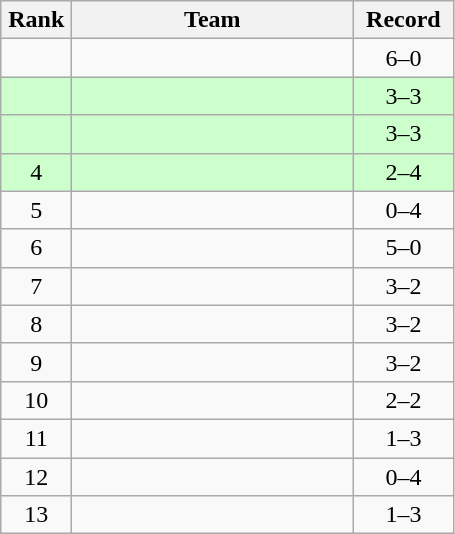<table class="wikitable" style="text-align: center;">
<tr>
<th width=40>Rank</th>
<th width=180>Team</th>
<th width=60>Record</th>
</tr>
<tr>
<td></td>
<td align=left></td>
<td>6–0</td>
</tr>
<tr bgcolor="#ccffcc">
<td></td>
<td align=left></td>
<td>3–3</td>
</tr>
<tr bgcolor="#ccffcc">
<td></td>
<td align=left></td>
<td>3–3</td>
</tr>
<tr bgcolor="#ccffcc">
<td>4</td>
<td align=left></td>
<td>2–4</td>
</tr>
<tr>
<td>5</td>
<td align=left></td>
<td>0–4</td>
</tr>
<tr>
<td>6</td>
<td align=left></td>
<td>5–0</td>
</tr>
<tr>
<td>7</td>
<td align=left></td>
<td>3–2</td>
</tr>
<tr>
<td>8</td>
<td align=left></td>
<td>3–2</td>
</tr>
<tr>
<td>9</td>
<td align=left></td>
<td>3–2</td>
</tr>
<tr>
<td>10</td>
<td align=left></td>
<td>2–2</td>
</tr>
<tr>
<td>11</td>
<td align=left></td>
<td>1–3</td>
</tr>
<tr>
<td>12</td>
<td align=left></td>
<td>0–4</td>
</tr>
<tr>
<td>13</td>
<td align=left></td>
<td>1–3</td>
</tr>
</table>
